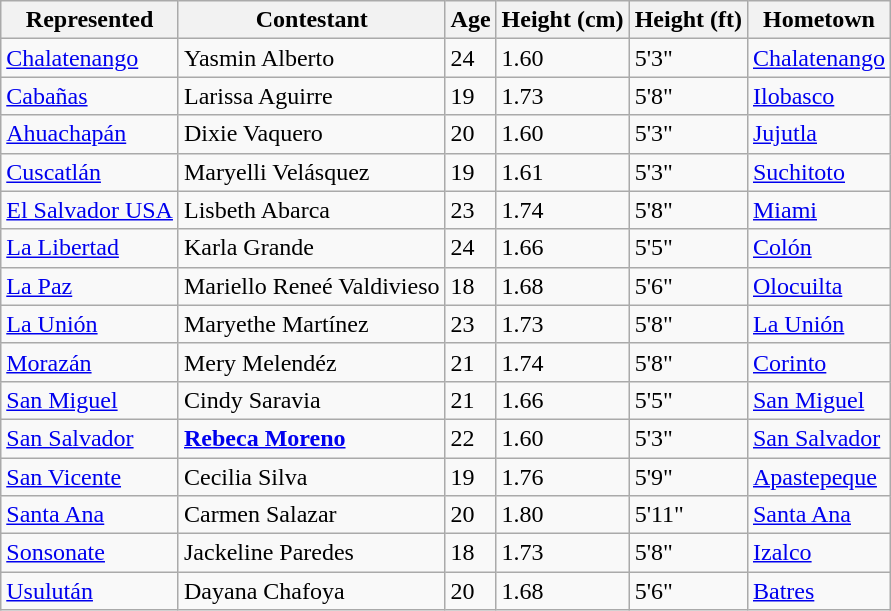<table class="sortable wikitable">
<tr>
<th>Represented</th>
<th>Contestant</th>
<th>Age</th>
<th>Height (cm)</th>
<th>Height (ft)</th>
<th>Hometown</th>
</tr>
<tr>
<td><a href='#'>Chalatenango</a></td>
<td>Yasmin Alberto</td>
<td>24</td>
<td>1.60</td>
<td>5'3"</td>
<td><a href='#'>Chalatenango</a></td>
</tr>
<tr>
<td><a href='#'>Cabañas</a></td>
<td>Larissa Aguirre</td>
<td>19</td>
<td>1.73</td>
<td>5'8"</td>
<td><a href='#'>Ilobasco</a></td>
</tr>
<tr>
<td><a href='#'>Ahuachapán</a></td>
<td>Dixie Vaquero</td>
<td>20</td>
<td>1.60</td>
<td>5'3"</td>
<td><a href='#'>Jujutla</a></td>
</tr>
<tr>
<td><a href='#'>Cuscatlán</a></td>
<td>Maryelli Velásquez</td>
<td>19</td>
<td>1.61</td>
<td>5'3"</td>
<td><a href='#'>Suchitoto</a></td>
</tr>
<tr>
<td><a href='#'>El Salvador USA</a></td>
<td>Lisbeth Abarca</td>
<td>23</td>
<td>1.74</td>
<td>5'8"</td>
<td><a href='#'>Miami</a></td>
</tr>
<tr>
<td><a href='#'>La Libertad</a></td>
<td>Karla Grande</td>
<td>24</td>
<td>1.66</td>
<td>5'5"</td>
<td><a href='#'>Colón</a></td>
</tr>
<tr>
<td><a href='#'>La Paz</a></td>
<td>Mariello Reneé Valdivieso</td>
<td>18</td>
<td>1.68</td>
<td>5'6"</td>
<td><a href='#'>Olocuilta</a></td>
</tr>
<tr>
<td><a href='#'>La Unión</a></td>
<td>Maryethe Martínez</td>
<td>23</td>
<td>1.73</td>
<td>5'8"</td>
<td><a href='#'>La Unión</a></td>
</tr>
<tr>
<td><a href='#'>Morazán</a></td>
<td>Mery Melendéz</td>
<td>21</td>
<td>1.74</td>
<td>5'8"</td>
<td><a href='#'>Corinto</a></td>
</tr>
<tr>
<td><a href='#'>San Miguel</a></td>
<td>Cindy Saravia</td>
<td>21</td>
<td>1.66</td>
<td>5'5"</td>
<td><a href='#'>San Miguel</a></td>
</tr>
<tr>
<td><a href='#'>San Salvador</a></td>
<td><strong><a href='#'>Rebeca Moreno</a></strong></td>
<td>22</td>
<td>1.60</td>
<td>5'3"</td>
<td><a href='#'>San Salvador</a></td>
</tr>
<tr>
<td><a href='#'>San Vicente</a></td>
<td>Cecilia Silva</td>
<td>19</td>
<td>1.76</td>
<td>5'9"</td>
<td><a href='#'>Apastepeque</a></td>
</tr>
<tr>
<td><a href='#'>Santa Ana</a></td>
<td>Carmen Salazar</td>
<td>20</td>
<td>1.80</td>
<td>5'11"</td>
<td><a href='#'>Santa Ana</a></td>
</tr>
<tr>
<td><a href='#'>Sonsonate</a></td>
<td>Jackeline Paredes</td>
<td>18</td>
<td>1.73</td>
<td>5'8"</td>
<td><a href='#'>Izalco</a></td>
</tr>
<tr>
<td><a href='#'>Usulután</a></td>
<td>Dayana Chafoya</td>
<td>20</td>
<td>1.68</td>
<td>5'6"</td>
<td><a href='#'>Batres</a></td>
</tr>
</table>
